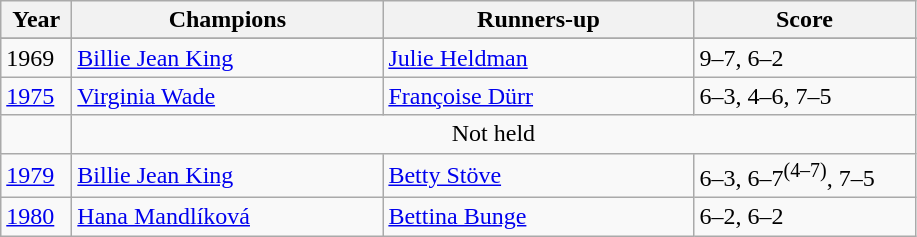<table class="wikitable">
<tr>
<th style="width:40px">Year</th>
<th style="width:200px">Champions</th>
<th style="width:200px">Runners-up</th>
<th style="width:140px" class="unsortable">Score</th>
</tr>
<tr>
</tr>
<tr>
<td>1969</td>
<td> <a href='#'>Billie Jean King</a></td>
<td> <a href='#'>Julie Heldman</a></td>
<td>9–7, 6–2</td>
</tr>
<tr>
<td><a href='#'>1975</a></td>
<td> <a href='#'>Virginia Wade</a></td>
<td> <a href='#'>Françoise Dürr</a></td>
<td>6–3, 4–6, 7–5</td>
</tr>
<tr>
<td></td>
<td colspan=3 align=center>Not held</td>
</tr>
<tr>
<td><a href='#'>1979</a></td>
<td> <a href='#'>Billie Jean King</a></td>
<td> <a href='#'>Betty Stöve</a></td>
<td>6–3, 6–7<sup>(4–7)</sup>, 7–5</td>
</tr>
<tr>
<td><a href='#'>1980</a></td>
<td> <a href='#'>Hana Mandlíková</a></td>
<td> <a href='#'>Bettina Bunge</a></td>
<td>6–2, 6–2</td>
</tr>
</table>
